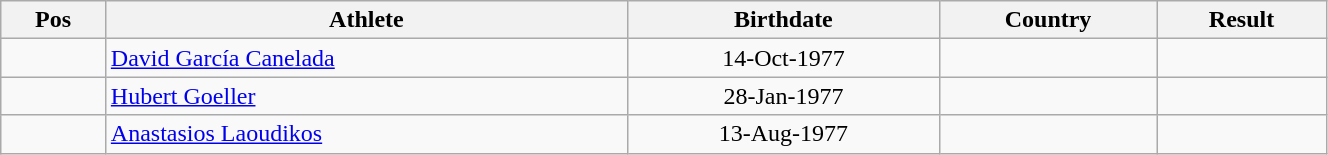<table class="wikitable"  style="text-align:center; width:70%;">
<tr>
<th>Pos</th>
<th>Athlete</th>
<th>Birthdate</th>
<th>Country</th>
<th>Result</th>
</tr>
<tr>
<td align=center></td>
<td align=left><a href='#'>David García Canelada</a></td>
<td>14-Oct-1977</td>
<td align=left></td>
<td></td>
</tr>
<tr>
<td align=center></td>
<td align=left><a href='#'>Hubert Goeller</a></td>
<td>28-Jan-1977</td>
<td align=left></td>
<td></td>
</tr>
<tr>
<td align=center></td>
<td align=left><a href='#'>Anastasios Laoudikos</a></td>
<td>13-Aug-1977</td>
<td align=left></td>
<td></td>
</tr>
</table>
